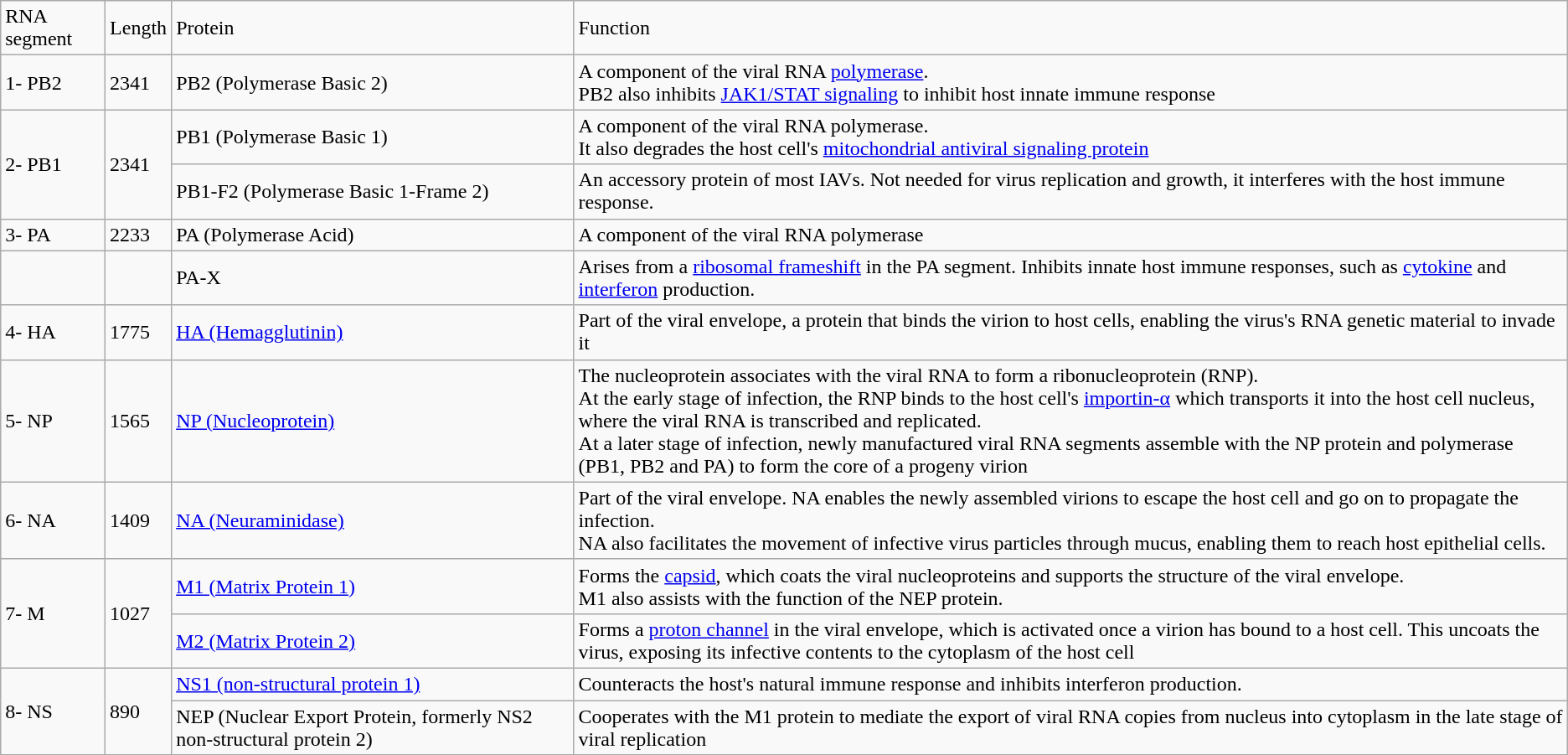<table class="wikitable">
<tr>
<td>RNA segment</td>
<td>Length</td>
<td>Protein</td>
<td>Function</td>
</tr>
<tr>
<td>1- PB2</td>
<td>2341</td>
<td>PB2 (Polymerase Basic 2)</td>
<td>A component of the viral RNA <a href='#'>polymerase</a>.<br>PB2 also inhibits <a href='#'>JAK1/STAT signaling</a> to inhibit host innate immune response</td>
</tr>
<tr>
<td rowspan="2">2- PB1</td>
<td rowspan="2">2341</td>
<td>PB1 (Polymerase Basic 1)</td>
<td>A component of the viral RNA polymerase.<br>It also degrades the host cell's <a href='#'>mitochondrial antiviral signaling protein</a></td>
</tr>
<tr>
<td>PB1-F2 (Polymerase Basic 1-Frame 2)</td>
<td>An accessory protein of most IAVs. Not needed for virus replication and growth, it interferes with the host immune response.</td>
</tr>
<tr>
<td>3- PA</td>
<td>2233</td>
<td>PA (Polymerase Acid)</td>
<td>A component of the viral RNA polymerase</td>
</tr>
<tr>
<td></td>
<td></td>
<td>PA-X</td>
<td>Arises from a <a href='#'>ribosomal frameshift</a> in the PA segment. Inhibits innate host immune responses, such as <a href='#'>cytokine</a> and <a href='#'>interferon</a> production.</td>
</tr>
<tr>
<td>4- HA</td>
<td>1775</td>
<td><a href='#'>HA (Hemagglutinin)</a></td>
<td>Part of the viral envelope, a protein that binds the virion to host cells, enabling the virus's RNA genetic material to invade it</td>
</tr>
<tr>
<td>5- NP</td>
<td>1565</td>
<td><a href='#'>NP (Nucleoprotein)</a></td>
<td>The nucleoprotein associates with the viral RNA to form a ribonucleoprotein (RNP).<br>At the early stage of infection, the RNP binds to the host cell's <a href='#'>importin-α</a> which transports it into the host cell nucleus, where the viral RNA is transcribed and replicated.<br>At a later stage of infection, newly manufactured viral RNA segments assemble with the NP protein and polymerase (PB1, PB2 and PA) to form the core of a progeny virion</td>
</tr>
<tr>
<td>6- NA</td>
<td>1409</td>
<td><a href='#'>NA (Neuraminidase)</a></td>
<td>Part of the viral envelope. NA enables the newly assembled virions to escape the host cell and go on to propagate the infection.<br>NA also facilitates the movement of infective virus particles through mucus, enabling them to reach host epithelial cells.</td>
</tr>
<tr>
<td rowspan="2">7- M</td>
<td rowspan="2">1027</td>
<td><a href='#'>M1 (Matrix Protein 1)</a></td>
<td>Forms the <a href='#'>capsid</a>, which coats the viral nucleoproteins and supports the structure of the viral envelope.<br>M1 also assists with the function of the NEP protein.</td>
</tr>
<tr>
<td><a href='#'>M2 (Matrix Protein 2)</a></td>
<td>Forms a <a href='#'>proton channel</a> in the viral envelope, which is activated once a virion has bound to a host cell. This uncoats the virus, exposing its infective contents to the cytoplasm of the host cell</td>
</tr>
<tr>
<td rowspan="2">8- NS</td>
<td rowspan="2">890</td>
<td><a href='#'>NS1 (non-structural protein 1)</a></td>
<td>Counteracts the host's natural immune response and inhibits interferon production.</td>
</tr>
<tr>
<td>NEP (Nuclear Export Protein, formerly NS2 non-structural protein 2)</td>
<td>Cooperates with the M1 protein to mediate the export of viral RNA copies from nucleus into cytoplasm in the late stage of viral replication</td>
</tr>
</table>
